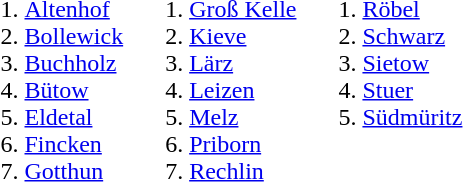<table>
<tr>
<td valign=top><br><ol><li><a href='#'>Altenhof</a></li><li><a href='#'>Bollewick</a></li><li><a href='#'>Buchholz</a></li><li><a href='#'>Bütow</a></li><li><a href='#'>Eldetal</a></li><li><a href='#'>Fincken</a></li><li><a href='#'>Gotthun</a></li></ol></td>
<td valign=top><br><ol>
<li> <a href='#'>Groß Kelle</a>
<li> <a href='#'>Kieve</a> 
<li> <a href='#'>Lärz</a>
<li> <a href='#'>Leizen</a> 
<li> <a href='#'>Melz</a> 
<li> <a href='#'>Priborn</a> 
<li> <a href='#'>Rechlin</a> 
</ol></td>
<td valign=top><br><ol>
<li> <a href='#'>Röbel</a>
<li> <a href='#'>Schwarz</a> 
<li> <a href='#'>Sietow</a> 
<li> <a href='#'>Stuer</a> 
<li> <a href='#'>Südmüritz</a>
</ol></td>
</tr>
</table>
